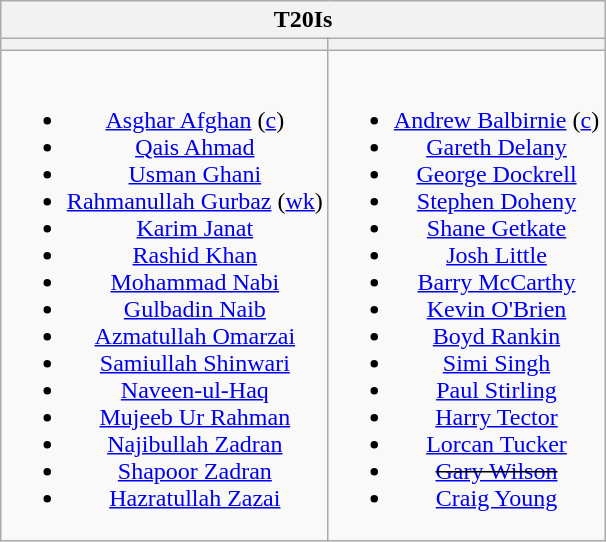<table class="wikitable" style="text-align:center; margin:auto">
<tr>
<th colspan=2>T20Is</th>
</tr>
<tr>
<th></th>
<th></th>
</tr>
<tr style="vertical-align:top">
<td><br><ul><li><a href='#'>Asghar Afghan</a> (<a href='#'>c</a>)</li><li><a href='#'>Qais Ahmad</a></li><li><a href='#'>Usman Ghani</a></li><li><a href='#'>Rahmanullah Gurbaz</a> (<a href='#'>wk</a>)</li><li><a href='#'>Karim Janat</a></li><li><a href='#'>Rashid Khan</a></li><li><a href='#'>Mohammad Nabi</a></li><li><a href='#'>Gulbadin Naib</a></li><li><a href='#'>Azmatullah Omarzai</a></li><li><a href='#'>Samiullah Shinwari</a></li><li><a href='#'>Naveen-ul-Haq</a></li><li><a href='#'>Mujeeb Ur Rahman</a></li><li><a href='#'>Najibullah Zadran</a></li><li><a href='#'>Shapoor Zadran</a></li><li><a href='#'>Hazratullah Zazai</a></li></ul></td>
<td><br><ul><li><a href='#'>Andrew Balbirnie</a> (<a href='#'>c</a>)</li><li><a href='#'>Gareth Delany</a></li><li><a href='#'>George Dockrell</a></li><li><a href='#'>Stephen Doheny</a></li><li><a href='#'>Shane Getkate</a></li><li><a href='#'>Josh Little</a></li><li><a href='#'>Barry McCarthy</a></li><li><a href='#'>Kevin O'Brien</a></li><li><a href='#'>Boyd Rankin</a></li><li><a href='#'>Simi Singh</a></li><li><a href='#'>Paul Stirling</a></li><li><a href='#'>Harry Tector</a></li><li><a href='#'>Lorcan Tucker</a></li><li><s><a href='#'>Gary Wilson</a></s></li><li><a href='#'>Craig Young</a></li></ul></td>
</tr>
</table>
